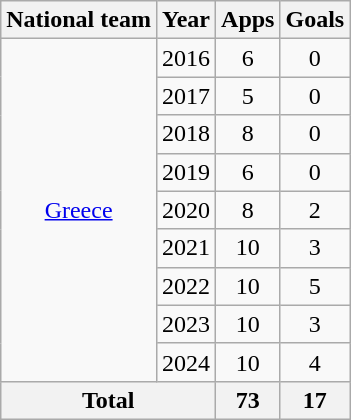<table class="wikitable" style="text-align: center;">
<tr>
<th>National team</th>
<th>Year</th>
<th>Apps</th>
<th>Goals</th>
</tr>
<tr>
<td rowspan="9" valign="center"><a href='#'>Greece</a></td>
<td>2016</td>
<td>6</td>
<td>0</td>
</tr>
<tr>
<td>2017</td>
<td>5</td>
<td>0</td>
</tr>
<tr>
<td>2018</td>
<td>8</td>
<td>0</td>
</tr>
<tr>
<td>2019</td>
<td>6</td>
<td>0</td>
</tr>
<tr>
<td>2020</td>
<td>8</td>
<td>2</td>
</tr>
<tr>
<td>2021</td>
<td>10</td>
<td>3</td>
</tr>
<tr>
<td>2022</td>
<td>10</td>
<td>5</td>
</tr>
<tr>
<td>2023</td>
<td>10</td>
<td>3</td>
</tr>
<tr>
<td>2024</td>
<td>10</td>
<td>4</td>
</tr>
<tr>
<th colspan="2">Total</th>
<th>73</th>
<th>17</th>
</tr>
</table>
